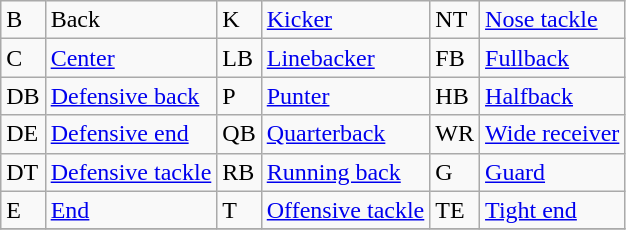<table class="wikitable">
<tr>
<td>B</td>
<td>Back</td>
<td>K</td>
<td><a href='#'>Kicker</a></td>
<td>NT</td>
<td><a href='#'>Nose tackle</a></td>
</tr>
<tr>
<td>C</td>
<td><a href='#'>Center</a></td>
<td>LB</td>
<td><a href='#'>Linebacker</a></td>
<td>FB</td>
<td><a href='#'>Fullback</a></td>
</tr>
<tr>
<td>DB</td>
<td><a href='#'>Defensive back</a></td>
<td>P</td>
<td><a href='#'>Punter</a></td>
<td>HB</td>
<td><a href='#'>Halfback</a></td>
</tr>
<tr>
<td>DE</td>
<td><a href='#'>Defensive end</a></td>
<td>QB</td>
<td><a href='#'>Quarterback</a></td>
<td>WR</td>
<td><a href='#'>Wide receiver</a></td>
</tr>
<tr>
<td>DT</td>
<td><a href='#'>Defensive tackle</a></td>
<td>RB</td>
<td><a href='#'>Running back</a></td>
<td>G</td>
<td><a href='#'>Guard</a></td>
</tr>
<tr>
<td>E</td>
<td><a href='#'>End</a></td>
<td>T</td>
<td><a href='#'>Offensive tackle</a></td>
<td>TE</td>
<td><a href='#'>Tight end</a></td>
</tr>
<tr>
</tr>
</table>
